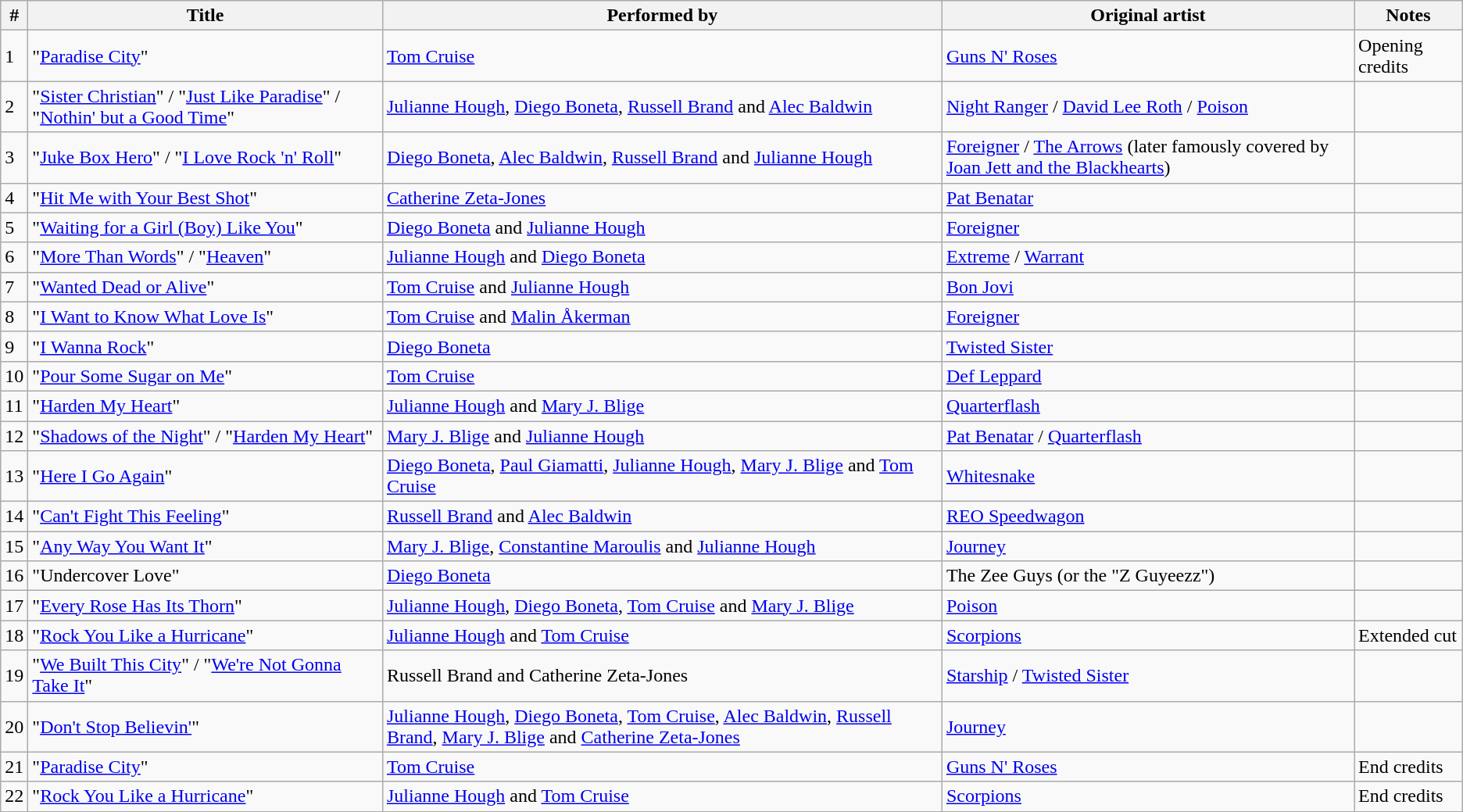<table class="wikitable">
<tr>
<th>#</th>
<th>Title</th>
<th>Performed by</th>
<th>Original artist</th>
<th>Notes</th>
</tr>
<tr>
<td>1</td>
<td>"<a href='#'>Paradise City</a>"</td>
<td><a href='#'>Tom Cruise</a></td>
<td><a href='#'>Guns N' Roses</a></td>
<td>Opening credits</td>
</tr>
<tr>
<td>2</td>
<td>"<a href='#'>Sister Christian</a>" / "<a href='#'>Just Like Paradise</a>" / "<a href='#'>Nothin' but a Good Time</a>"</td>
<td><a href='#'>Julianne Hough</a>, <a href='#'>Diego Boneta</a>, <a href='#'>Russell Brand</a> and <a href='#'>Alec Baldwin</a></td>
<td><a href='#'>Night Ranger</a> / <a href='#'>David Lee Roth</a> / <a href='#'>Poison</a></td>
<td></td>
</tr>
<tr>
<td>3</td>
<td>"<a href='#'>Juke Box Hero</a>" / "<a href='#'>I Love Rock 'n' Roll</a>"</td>
<td><a href='#'>Diego Boneta</a>, <a href='#'>Alec Baldwin</a>, <a href='#'>Russell Brand</a> and <a href='#'>Julianne Hough</a></td>
<td><a href='#'>Foreigner</a> / <a href='#'>The Arrows</a> (later famously covered by <a href='#'>Joan Jett and the Blackhearts</a>)</td>
<td></td>
</tr>
<tr>
<td>4</td>
<td>"<a href='#'>Hit Me with Your Best Shot</a>"</td>
<td><a href='#'>Catherine Zeta-Jones</a></td>
<td><a href='#'>Pat Benatar</a></td>
<td></td>
</tr>
<tr>
<td>5</td>
<td>"<a href='#'>Waiting for a Girl (Boy) Like You</a>"</td>
<td><a href='#'>Diego Boneta</a> and <a href='#'>Julianne Hough</a></td>
<td><a href='#'>Foreigner</a></td>
<td></td>
</tr>
<tr>
<td>6</td>
<td>"<a href='#'>More Than Words</a>" / "<a href='#'>Heaven</a>"</td>
<td><a href='#'>Julianne Hough</a> and <a href='#'>Diego Boneta</a></td>
<td><a href='#'>Extreme</a> / <a href='#'>Warrant</a></td>
<td></td>
</tr>
<tr>
<td>7</td>
<td>"<a href='#'>Wanted Dead or Alive</a>"</td>
<td><a href='#'>Tom Cruise</a> and <a href='#'>Julianne Hough</a></td>
<td><a href='#'>Bon Jovi</a></td>
<td></td>
</tr>
<tr>
<td>8</td>
<td>"<a href='#'>I Want to Know What Love Is</a>"</td>
<td><a href='#'>Tom Cruise</a> and <a href='#'>Malin Åkerman</a></td>
<td><a href='#'>Foreigner</a></td>
<td></td>
</tr>
<tr>
<td>9</td>
<td>"<a href='#'>I Wanna Rock</a>"</td>
<td><a href='#'>Diego Boneta</a></td>
<td><a href='#'>Twisted Sister</a></td>
<td></td>
</tr>
<tr>
<td>10</td>
<td>"<a href='#'>Pour Some Sugar on Me</a>"</td>
<td><a href='#'>Tom Cruise</a></td>
<td><a href='#'>Def Leppard</a></td>
<td></td>
</tr>
<tr>
<td>11</td>
<td>"<a href='#'>Harden My Heart</a>"</td>
<td><a href='#'>Julianne Hough</a> and <a href='#'>Mary J. Blige</a></td>
<td><a href='#'>Quarterflash</a></td>
<td></td>
</tr>
<tr>
<td>12</td>
<td>"<a href='#'>Shadows of the Night</a>" / "<a href='#'>Harden My Heart</a>"</td>
<td><a href='#'>Mary J. Blige</a> and <a href='#'>Julianne Hough</a></td>
<td><a href='#'>Pat Benatar</a> / <a href='#'>Quarterflash</a></td>
<td></td>
</tr>
<tr>
<td>13</td>
<td>"<a href='#'>Here I Go Again</a>"</td>
<td><a href='#'>Diego Boneta</a>, <a href='#'>Paul Giamatti</a>, <a href='#'>Julianne Hough</a>, <a href='#'>Mary J. Blige</a> and <a href='#'>Tom Cruise</a></td>
<td><a href='#'>Whitesnake</a></td>
<td></td>
</tr>
<tr>
<td>14</td>
<td>"<a href='#'>Can't Fight This Feeling</a>"</td>
<td><a href='#'>Russell Brand</a> and <a href='#'>Alec Baldwin</a></td>
<td><a href='#'>REO Speedwagon</a></td>
<td></td>
</tr>
<tr>
<td>15</td>
<td>"<a href='#'>Any Way You Want It</a>"</td>
<td><a href='#'>Mary J. Blige</a>, <a href='#'>Constantine Maroulis</a> and <a href='#'>Julianne Hough</a></td>
<td><a href='#'>Journey</a></td>
<td></td>
</tr>
<tr>
<td>16</td>
<td>"Undercover Love"</td>
<td><a href='#'>Diego Boneta</a></td>
<td>The Zee Guys (or the "Z Guyeezz")</td>
<td></td>
</tr>
<tr>
<td>17</td>
<td>"<a href='#'>Every Rose Has Its Thorn</a>"</td>
<td><a href='#'>Julianne Hough</a>, <a href='#'>Diego Boneta</a>, <a href='#'>Tom Cruise</a> and <a href='#'>Mary J. Blige</a></td>
<td><a href='#'>Poison</a></td>
<td></td>
</tr>
<tr>
<td>18</td>
<td>"<a href='#'>Rock You Like a Hurricane</a>"</td>
<td><a href='#'>Julianne Hough</a> and <a href='#'>Tom Cruise</a></td>
<td><a href='#'>Scorpions</a></td>
<td>Extended cut</td>
</tr>
<tr>
<td>19</td>
<td>"<a href='#'>We Built This City</a>" / "<a href='#'>We're Not Gonna Take It</a>"</td>
<td>Russell Brand and Catherine Zeta-Jones</td>
<td><a href='#'>Starship</a> / <a href='#'>Twisted Sister</a></td>
<td></td>
</tr>
<tr>
<td>20</td>
<td>"<a href='#'>Don't Stop Believin'</a>"</td>
<td><a href='#'>Julianne Hough</a>, <a href='#'>Diego Boneta</a>, <a href='#'>Tom Cruise</a>, <a href='#'>Alec Baldwin</a>, <a href='#'>Russell Brand</a>, <a href='#'>Mary J. Blige</a> and <a href='#'>Catherine Zeta-Jones</a></td>
<td><a href='#'>Journey</a></td>
<td></td>
</tr>
<tr>
<td>21</td>
<td>"<a href='#'>Paradise City</a>"</td>
<td><a href='#'>Tom Cruise</a></td>
<td><a href='#'>Guns N' Roses</a></td>
<td>End credits</td>
</tr>
<tr>
<td>22</td>
<td>"<a href='#'>Rock You Like a Hurricane</a>"</td>
<td><a href='#'>Julianne Hough</a> and <a href='#'>Tom Cruise</a></td>
<td><a href='#'>Scorpions</a></td>
<td>End credits</td>
</tr>
</table>
